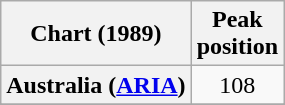<table class="wikitable sortable plainrowheaders" style="text-align:center">
<tr>
<th scope="col">Chart (1989)</th>
<th scope="col">Peak<br> position</th>
</tr>
<tr>
<th scope="row">Australia (<a href='#'>ARIA</a>)</th>
<td>108</td>
</tr>
<tr>
</tr>
<tr>
</tr>
<tr>
</tr>
<tr>
</tr>
<tr>
</tr>
</table>
